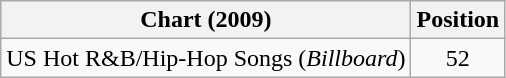<table class="wikitable">
<tr>
<th align="center">Chart (2009)</th>
<th align="center">Position</th>
</tr>
<tr>
<td>US Hot R&B/Hip-Hop Songs (<em>Billboard</em>)</td>
<td align="center">52</td>
</tr>
</table>
